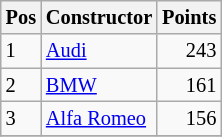<table class="wikitable"   style="font-size:   85%;">
<tr>
<th>Pos</th>
<th>Constructor</th>
<th>Points</th>
</tr>
<tr>
<td>1</td>
<td> <a href='#'>Audi</a></td>
<td align="right">243</td>
</tr>
<tr>
<td>2</td>
<td> <a href='#'>BMW</a></td>
<td align="right">161</td>
</tr>
<tr>
<td>3</td>
<td> <a href='#'>Alfa Romeo</a></td>
<td align="right">156</td>
</tr>
<tr>
</tr>
</table>
